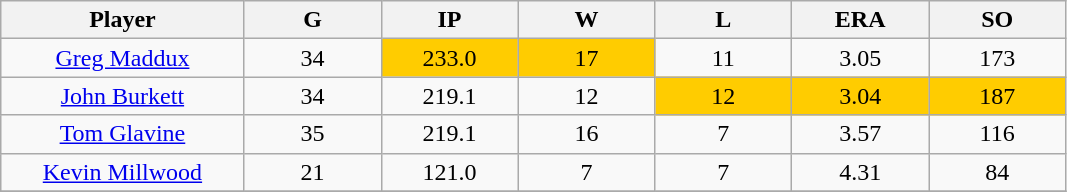<table class="wikitable sortable">
<tr>
<th bgcolor="#DDDDFF" width="16%">Player</th>
<th bgcolor="#DDDDFF" width="9%">G</th>
<th bgcolor="#DDDDFF" width="9%">IP</th>
<th bgcolor="#DDDDFF" width="9%">W</th>
<th bgcolor="#DDDDFF" width="9%">L</th>
<th bgcolor="#DDDDFF" width="9%">ERA</th>
<th bgcolor="#DDDDFF" width="9%">SO</th>
</tr>
<tr align="center">
<td><a href='#'>Greg Maddux</a></td>
<td>34</td>
<td bgcolor="#FFCC00">233.0</td>
<td bgcolor="#FFCC00">17</td>
<td>11</td>
<td>3.05</td>
<td>173</td>
</tr>
<tr align="center">
<td><a href='#'>John Burkett</a></td>
<td>34</td>
<td>219.1</td>
<td>12</td>
<td bgcolor="#FFCC00">12</td>
<td bgcolor="#FFCC00">3.04</td>
<td bgcolor="#FFCC00">187</td>
</tr>
<tr align="center">
<td><a href='#'>Tom Glavine</a></td>
<td>35</td>
<td>219.1</td>
<td>16</td>
<td>7</td>
<td>3.57</td>
<td>116</td>
</tr>
<tr align="center">
<td><a href='#'>Kevin Millwood</a></td>
<td>21</td>
<td>121.0</td>
<td>7</td>
<td>7</td>
<td>4.31</td>
<td>84</td>
</tr>
<tr align="center">
</tr>
</table>
